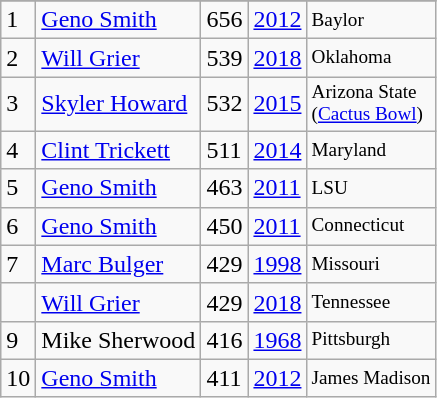<table class="wikitable">
<tr>
</tr>
<tr>
<td>1</td>
<td><a href='#'>Geno Smith</a></td>
<td>656</td>
<td><a href='#'>2012</a></td>
<td style="font-size:80%;">Baylor</td>
</tr>
<tr>
<td>2</td>
<td><a href='#'>Will Grier</a></td>
<td>539</td>
<td><a href='#'>2018</a></td>
<td style="font-size:80%;">Oklahoma</td>
</tr>
<tr>
<td>3</td>
<td><a href='#'>Skyler Howard</a></td>
<td>532</td>
<td><a href='#'>2015</a></td>
<td style="font-size:80%;">Arizona State<br>(<a href='#'>Cactus Bowl</a>)</td>
</tr>
<tr>
<td>4</td>
<td><a href='#'>Clint Trickett</a></td>
<td>511</td>
<td><a href='#'>2014</a></td>
<td style="font-size:80%;">Maryland</td>
</tr>
<tr>
<td>5</td>
<td><a href='#'>Geno Smith</a></td>
<td>463</td>
<td><a href='#'>2011</a></td>
<td style="font-size:80%;">LSU</td>
</tr>
<tr>
<td>6</td>
<td><a href='#'>Geno Smith</a></td>
<td>450</td>
<td><a href='#'>2011</a></td>
<td style="font-size:80%;">Connecticut</td>
</tr>
<tr>
<td>7</td>
<td><a href='#'>Marc Bulger</a></td>
<td>429</td>
<td><a href='#'>1998</a></td>
<td style="font-size:80%;">Missouri</td>
</tr>
<tr>
<td></td>
<td><a href='#'>Will Grier</a></td>
<td>429</td>
<td><a href='#'>2018</a></td>
<td style="font-size:80%;">Tennessee</td>
</tr>
<tr>
<td>9</td>
<td>Mike Sherwood</td>
<td>416</td>
<td><a href='#'>1968</a></td>
<td style="font-size:80%;">Pittsburgh</td>
</tr>
<tr>
<td>10</td>
<td><a href='#'>Geno Smith</a></td>
<td>411</td>
<td><a href='#'>2012</a></td>
<td style="font-size:80%;">James Madison</td>
</tr>
</table>
